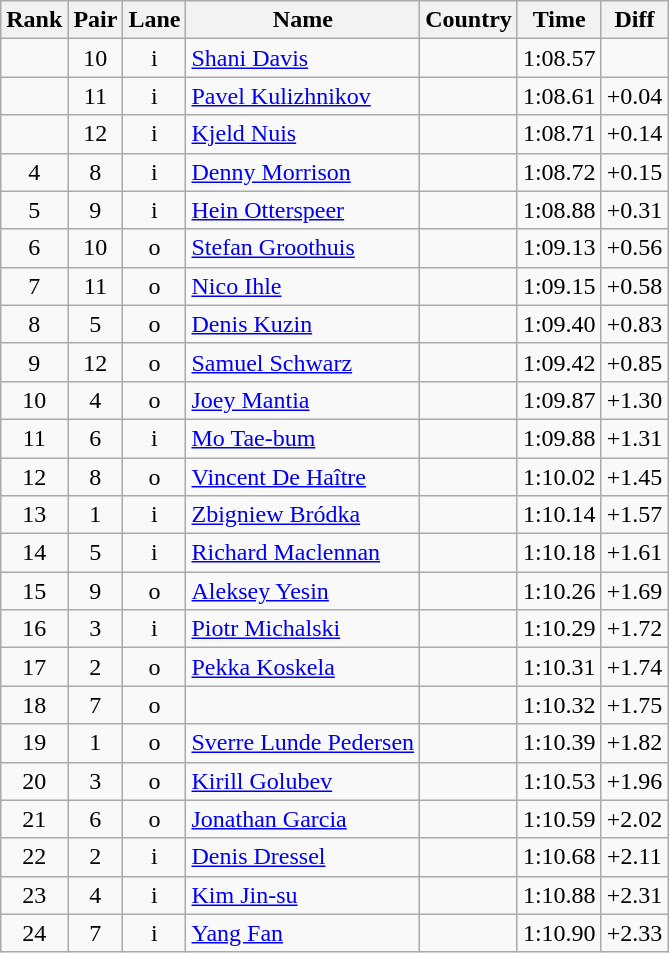<table class="wikitable sortable" style="text-align:center">
<tr>
<th>Rank</th>
<th>Pair</th>
<th>Lane</th>
<th>Name</th>
<th>Country</th>
<th>Time</th>
<th>Diff</th>
</tr>
<tr>
<td></td>
<td>10</td>
<td>i</td>
<td align=left><a href='#'>Shani Davis</a></td>
<td align=left></td>
<td>1:08.57</td>
<td></td>
</tr>
<tr>
<td></td>
<td>11</td>
<td>i</td>
<td align=left><a href='#'>Pavel Kulizhnikov</a></td>
<td align=left></td>
<td>1:08.61</td>
<td>+0.04</td>
</tr>
<tr>
<td></td>
<td>12</td>
<td>i</td>
<td align=left><a href='#'>Kjeld Nuis</a></td>
<td align=left></td>
<td>1:08.71</td>
<td>+0.14</td>
</tr>
<tr>
<td>4</td>
<td>8</td>
<td>i</td>
<td align=left><a href='#'>Denny Morrison</a></td>
<td align=left></td>
<td>1:08.72</td>
<td>+0.15</td>
</tr>
<tr>
<td>5</td>
<td>9</td>
<td>i</td>
<td align=left><a href='#'>Hein Otterspeer</a></td>
<td align=left></td>
<td>1:08.88</td>
<td>+0.31</td>
</tr>
<tr>
<td>6</td>
<td>10</td>
<td>o</td>
<td align=left><a href='#'>Stefan Groothuis</a></td>
<td align=left></td>
<td>1:09.13</td>
<td>+0.56</td>
</tr>
<tr>
<td>7</td>
<td>11</td>
<td>o</td>
<td align=left><a href='#'>Nico Ihle</a></td>
<td align=left></td>
<td>1:09.15</td>
<td>+0.58</td>
</tr>
<tr>
<td>8</td>
<td>5</td>
<td>o</td>
<td align=left><a href='#'>Denis Kuzin</a></td>
<td align=left></td>
<td>1:09.40</td>
<td>+0.83</td>
</tr>
<tr>
<td>9</td>
<td>12</td>
<td>o</td>
<td align=left><a href='#'>Samuel Schwarz</a></td>
<td align=left></td>
<td>1:09.42</td>
<td>+0.85</td>
</tr>
<tr>
<td>10</td>
<td>4</td>
<td>o</td>
<td align=left><a href='#'>Joey Mantia</a></td>
<td align=left></td>
<td>1:09.87</td>
<td>+1.30</td>
</tr>
<tr>
<td>11</td>
<td>6</td>
<td>i</td>
<td align=left><a href='#'>Mo Tae-bum</a></td>
<td align=left></td>
<td>1:09.88</td>
<td>+1.31</td>
</tr>
<tr>
<td>12</td>
<td>8</td>
<td>o</td>
<td align=left><a href='#'>Vincent De Haître</a></td>
<td align=left></td>
<td>1:10.02</td>
<td>+1.45</td>
</tr>
<tr>
<td>13</td>
<td>1</td>
<td>i</td>
<td align=left><a href='#'>Zbigniew Bródka</a></td>
<td align=left></td>
<td>1:10.14</td>
<td>+1.57</td>
</tr>
<tr>
<td>14</td>
<td>5</td>
<td>i</td>
<td align=left><a href='#'>Richard Maclennan</a></td>
<td align=left></td>
<td>1:10.18</td>
<td>+1.61</td>
</tr>
<tr>
<td>15</td>
<td>9</td>
<td>o</td>
<td align=left><a href='#'>Aleksey Yesin</a></td>
<td align=left></td>
<td>1:10.26</td>
<td>+1.69</td>
</tr>
<tr>
<td>16</td>
<td>3</td>
<td>i</td>
<td align=left><a href='#'>Piotr Michalski</a></td>
<td align=left></td>
<td>1:10.29</td>
<td>+1.72</td>
</tr>
<tr>
<td>17</td>
<td>2</td>
<td>o</td>
<td align=left><a href='#'>Pekka Koskela</a></td>
<td align=left></td>
<td>1:10.31</td>
<td>+1.74</td>
</tr>
<tr>
<td>18</td>
<td>7</td>
<td>o</td>
<td align=left></td>
<td align=left></td>
<td>1:10.32</td>
<td>+1.75</td>
</tr>
<tr>
<td>19</td>
<td>1</td>
<td>o</td>
<td align=left><a href='#'>Sverre Lunde Pedersen</a></td>
<td align=left></td>
<td>1:10.39</td>
<td>+1.82</td>
</tr>
<tr>
<td>20</td>
<td>3</td>
<td>o</td>
<td align=left><a href='#'>Kirill Golubev</a></td>
<td align=left></td>
<td>1:10.53</td>
<td>+1.96</td>
</tr>
<tr>
<td>21</td>
<td>6</td>
<td>o</td>
<td align=left><a href='#'>Jonathan Garcia</a></td>
<td align=left></td>
<td>1:10.59</td>
<td>+2.02</td>
</tr>
<tr>
<td>22</td>
<td>2</td>
<td>i</td>
<td align=left><a href='#'>Denis Dressel</a></td>
<td align=left></td>
<td>1:10.68</td>
<td>+2.11</td>
</tr>
<tr>
<td>23</td>
<td>4</td>
<td>i</td>
<td align=left><a href='#'>Kim Jin-su</a></td>
<td align=left></td>
<td>1:10.88</td>
<td>+2.31</td>
</tr>
<tr>
<td>24</td>
<td>7</td>
<td>i</td>
<td align=left><a href='#'>Yang Fan</a></td>
<td align=left></td>
<td>1:10.90</td>
<td>+2.33</td>
</tr>
</table>
